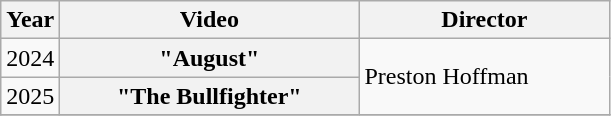<table class="wikitable plainrowheaders">
<tr>
<th style="width:1em;">Year</th>
<th style="width:12em;">Video</th>
<th style="width:10em;">Director</th>
</tr>
<tr>
<td>2024</td>
<th scope="row">"August"</th>
<td rowspan="2">Preston Hoffman</td>
</tr>
<tr>
<td>2025</td>
<th scope="row">"The Bullfighter"</th>
</tr>
<tr>
</tr>
</table>
